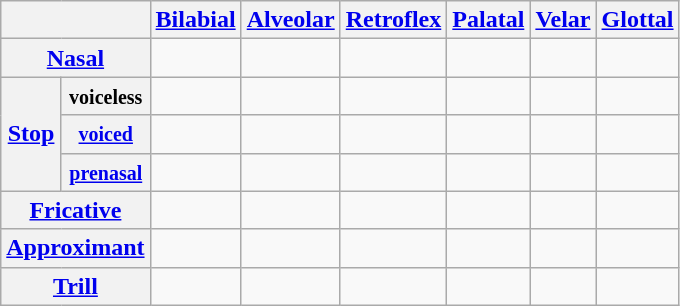<table class="wikitable" style="text-align:center">
<tr>
<th colspan="2"></th>
<th><a href='#'>Bilabial</a></th>
<th><a href='#'>Alveolar</a></th>
<th><a href='#'>Retroflex</a></th>
<th><a href='#'>Palatal</a></th>
<th><a href='#'>Velar</a></th>
<th><a href='#'>Glottal</a></th>
</tr>
<tr>
<th colspan="2"><a href='#'>Nasal</a></th>
<td></td>
<td></td>
<td></td>
<td></td>
<td></td>
<td></td>
</tr>
<tr>
<th rowspan="3"><a href='#'>Stop</a></th>
<th><small>voiceless</small></th>
<td></td>
<td></td>
<td></td>
<td></td>
<td></td>
<td></td>
</tr>
<tr>
<th><small><a href='#'>voiced</a></small></th>
<td></td>
<td></td>
<td></td>
<td></td>
<td></td>
<td></td>
</tr>
<tr>
<th><small><a href='#'>prenasal</a></small></th>
<td></td>
<td></td>
<td></td>
<td></td>
<td></td>
<td></td>
</tr>
<tr>
<th colspan="2"><a href='#'>Fricative</a></th>
<td></td>
<td></td>
<td></td>
<td></td>
<td></td>
<td></td>
</tr>
<tr>
<th colspan="2"><a href='#'>Approximant</a></th>
<td></td>
<td></td>
<td></td>
<td></td>
<td></td>
<td></td>
</tr>
<tr>
<th colspan="2"><a href='#'>Trill</a></th>
<td></td>
<td></td>
<td></td>
<td></td>
<td></td>
<td></td>
</tr>
</table>
